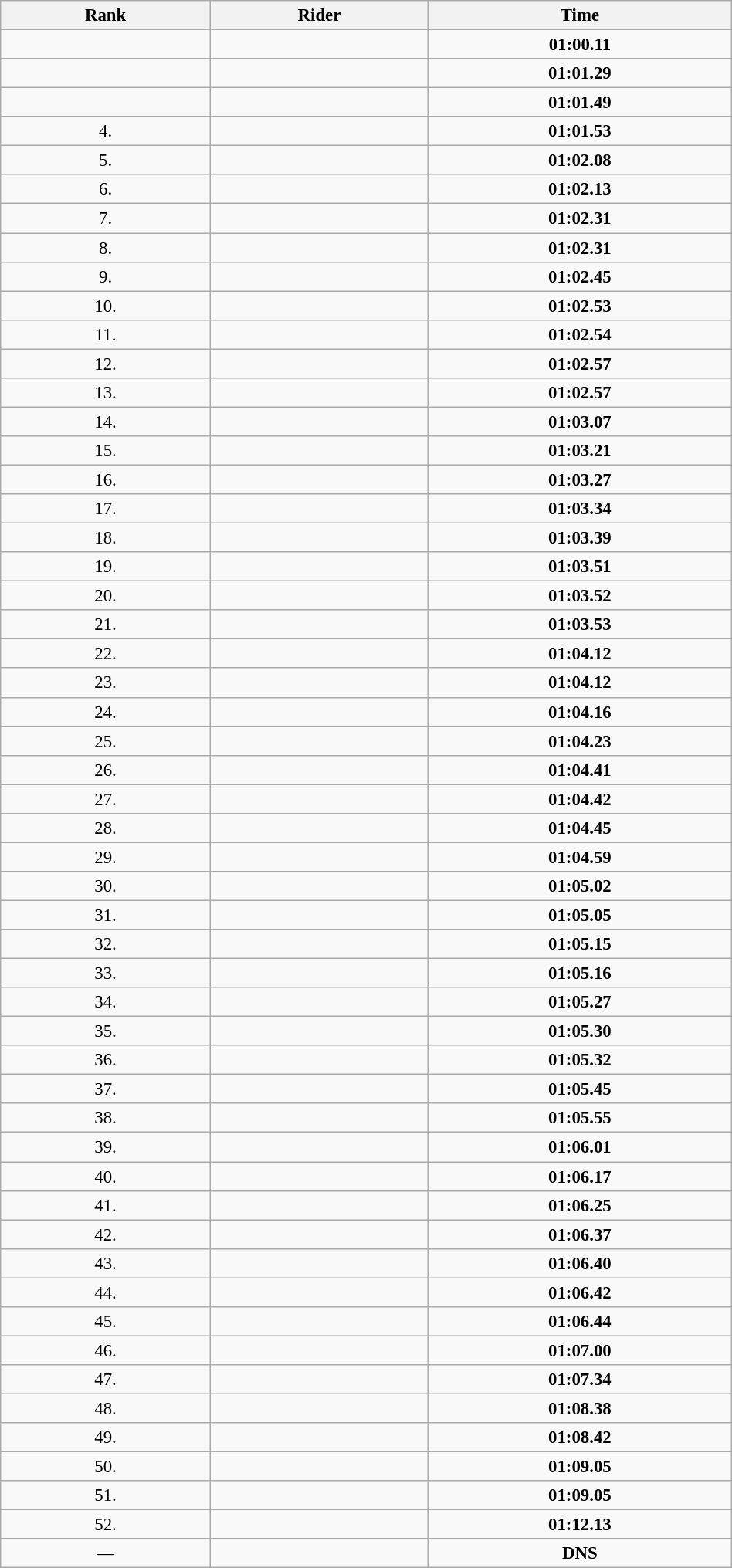<table class=wikitable style="font-size:95%" width="50%">
<tr>
<th>Rank</th>
<th>Rider</th>
<th>Time</th>
</tr>
<tr>
<td align="center"></td>
<td></td>
<td align="center"><strong>01:00.11</strong></td>
</tr>
<tr>
<td align="center"></td>
<td></td>
<td align="center"><strong>01:01.29</strong></td>
</tr>
<tr>
<td align="center"></td>
<td></td>
<td align="center"><strong>01:01.49</strong></td>
</tr>
<tr>
<td align=center>4.</td>
<td></td>
<td align="center"><strong>01:01.53</strong></td>
</tr>
<tr>
<td align=center>5.</td>
<td></td>
<td align="center"><strong>01:02.08</strong></td>
</tr>
<tr>
<td align=center>6.</td>
<td></td>
<td align="center"><strong>01:02.13</strong></td>
</tr>
<tr>
<td align=center>7.</td>
<td></td>
<td align="center"><strong>01:02.31</strong></td>
</tr>
<tr>
<td align=center>8.</td>
<td></td>
<td align="center"><strong>01:02.31</strong></td>
</tr>
<tr>
<td align=center>9.</td>
<td></td>
<td align="center"><strong>01:02.45</strong></td>
</tr>
<tr>
<td align=center>10.</td>
<td></td>
<td align="center"><strong>01:02.53</strong></td>
</tr>
<tr>
<td align=center>11.</td>
<td></td>
<td align="center"><strong>01:02.54</strong></td>
</tr>
<tr>
<td align=center>12.</td>
<td></td>
<td align="center"><strong>01:02.57</strong></td>
</tr>
<tr>
<td align=center>13.</td>
<td></td>
<td align="center"><strong>01:02.57</strong></td>
</tr>
<tr>
<td align=center>14.</td>
<td></td>
<td align="center"><strong>01:03.07</strong></td>
</tr>
<tr>
<td align=center>15.</td>
<td></td>
<td align="center"><strong>01:03.21</strong></td>
</tr>
<tr>
<td align=center>16.</td>
<td></td>
<td align="center"><strong>01:03.27</strong></td>
</tr>
<tr>
<td align=center>17.</td>
<td></td>
<td align="center"><strong>01:03.34</strong></td>
</tr>
<tr>
<td align=center>18.</td>
<td></td>
<td align="center"><strong>01:03.39</strong></td>
</tr>
<tr>
<td align=center>19.</td>
<td></td>
<td align="center"><strong>01:03.51</strong></td>
</tr>
<tr>
<td align=center>20.</td>
<td></td>
<td align="center"><strong>01:03.52</strong></td>
</tr>
<tr>
<td align=center>21.</td>
<td></td>
<td align="center"><strong>01:03.53</strong></td>
</tr>
<tr>
<td align=center>22.</td>
<td></td>
<td align="center"><strong>01:04.12</strong></td>
</tr>
<tr>
<td align=center>23.</td>
<td></td>
<td align="center"><strong>01:04.12</strong></td>
</tr>
<tr>
<td align=center>24.</td>
<td></td>
<td align="center"><strong>01:04.16</strong></td>
</tr>
<tr>
<td align=center>25.</td>
<td></td>
<td align="center"><strong>01:04.23</strong></td>
</tr>
<tr>
<td align=center>26.</td>
<td></td>
<td align="center"><strong>01:04.41</strong></td>
</tr>
<tr>
<td align=center>27.</td>
<td></td>
<td align="center"><strong>01:04.42</strong></td>
</tr>
<tr>
<td align=center>28.</td>
<td></td>
<td align="center"><strong>01:04.45</strong></td>
</tr>
<tr>
<td align=center>29.</td>
<td></td>
<td align="center"><strong>01:04.59</strong></td>
</tr>
<tr>
<td align=center>30.</td>
<td></td>
<td align="center"><strong>01:05.02</strong></td>
</tr>
<tr>
<td align=center>31.</td>
<td></td>
<td align="center"><strong>01:05.05</strong></td>
</tr>
<tr>
<td align=center>32.</td>
<td></td>
<td align="center"><strong>01:05.15</strong></td>
</tr>
<tr>
<td align=center>33.</td>
<td></td>
<td align="center"><strong>01:05.16</strong></td>
</tr>
<tr>
<td align=center>34.</td>
<td></td>
<td align="center"><strong>01:05.27</strong></td>
</tr>
<tr>
<td align=center>35.</td>
<td></td>
<td align="center"><strong>01:05.30</strong></td>
</tr>
<tr>
<td align=center>36.</td>
<td></td>
<td align="center"><strong>01:05.32</strong></td>
</tr>
<tr>
<td align=center>37.</td>
<td></td>
<td align="center"><strong>01:05.45</strong></td>
</tr>
<tr>
<td align=center>38.</td>
<td></td>
<td align="center"><strong>01:05.55</strong></td>
</tr>
<tr>
<td align=center>39.</td>
<td></td>
<td align="center"><strong>01:06.01</strong></td>
</tr>
<tr>
<td align=center>40.</td>
<td></td>
<td align="center"><strong>01:06.17</strong></td>
</tr>
<tr>
<td align=center>41.</td>
<td></td>
<td align="center"><strong>01:06.25</strong></td>
</tr>
<tr>
<td align=center>42.</td>
<td></td>
<td align="center"><strong>01:06.37</strong></td>
</tr>
<tr>
<td align=center>43.</td>
<td></td>
<td align="center"><strong>01:06.40</strong></td>
</tr>
<tr>
<td align=center>44.</td>
<td></td>
<td align="center"><strong>01:06.42</strong></td>
</tr>
<tr>
<td align=center>45.</td>
<td></td>
<td align="center"><strong>01:06.44</strong></td>
</tr>
<tr>
<td align=center>46.</td>
<td></td>
<td align="center"><strong>01:07.00</strong></td>
</tr>
<tr>
<td align=center>47.</td>
<td></td>
<td align="center"><strong>01:07.34</strong></td>
</tr>
<tr>
<td align=center>48.</td>
<td></td>
<td align="center"><strong>01:08.38</strong></td>
</tr>
<tr>
<td align=center>49.</td>
<td></td>
<td align="center"><strong>01:08.42</strong></td>
</tr>
<tr>
<td align=center>50.</td>
<td></td>
<td align="center"><strong>01:09.05</strong></td>
</tr>
<tr>
<td align=center>51.</td>
<td></td>
<td align="center"><strong>01:09.05</strong></td>
</tr>
<tr>
<td align=center>52.</td>
<td></td>
<td align="center"><strong>01:12.13</strong></td>
</tr>
<tr>
<td align=center>—</td>
<td></td>
<td align="center"><strong>DNS</strong></td>
</tr>
</table>
